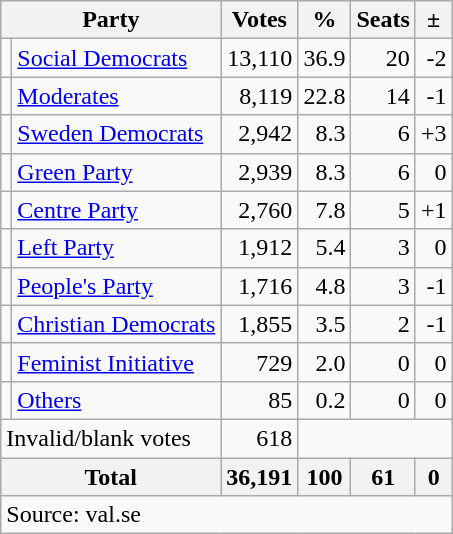<table class=wikitable style=text-align:right>
<tr>
<th colspan=2>Party</th>
<th>Votes</th>
<th>%</th>
<th>Seats</th>
<th>±</th>
</tr>
<tr>
<td bgcolor=></td>
<td align=left><a href='#'>Social Democrats</a></td>
<td>13,110</td>
<td>36.9</td>
<td>20</td>
<td>-2</td>
</tr>
<tr>
<td bgcolor=></td>
<td align=left><a href='#'>Moderates</a></td>
<td>8,119</td>
<td>22.8</td>
<td>14</td>
<td>-1</td>
</tr>
<tr>
<td bgcolor=></td>
<td align=left><a href='#'>Sweden Democrats</a></td>
<td>2,942</td>
<td>8.3</td>
<td>6</td>
<td>+3</td>
</tr>
<tr>
<td bgcolor=></td>
<td align=left><a href='#'>Green Party</a></td>
<td>2,939</td>
<td>8.3</td>
<td>6</td>
<td>0</td>
</tr>
<tr>
<td bgcolor=></td>
<td align=left><a href='#'>Centre Party</a></td>
<td>2,760</td>
<td>7.8</td>
<td>5</td>
<td>+1</td>
</tr>
<tr>
<td bgcolor=></td>
<td align=left><a href='#'>Left Party</a></td>
<td>1,912</td>
<td>5.4</td>
<td>3</td>
<td>0</td>
</tr>
<tr>
<td bgcolor=></td>
<td align=left><a href='#'>People's Party</a></td>
<td>1,716</td>
<td>4.8</td>
<td>3</td>
<td>-1</td>
</tr>
<tr>
<td bgcolor=></td>
<td align=left><a href='#'>Christian Democrats</a></td>
<td>1,855</td>
<td>3.5</td>
<td>2</td>
<td>-1</td>
</tr>
<tr>
<td bgcolor=></td>
<td align=left><a href='#'>Feminist Initiative</a></td>
<td>729</td>
<td>2.0</td>
<td>0</td>
<td>0</td>
</tr>
<tr>
<td></td>
<td align=left><a href='#'>Others</a></td>
<td>85</td>
<td>0.2</td>
<td>0</td>
<td>0</td>
</tr>
<tr>
<td align=left colspan=2>Invalid/blank votes</td>
<td>618</td>
<td colspan=3></td>
</tr>
<tr>
<th align=left colspan=2>Total</th>
<th>36,191</th>
<th>100</th>
<th>61</th>
<th>0</th>
</tr>
<tr>
<td align=left colspan=6>Source: val.se </td>
</tr>
</table>
